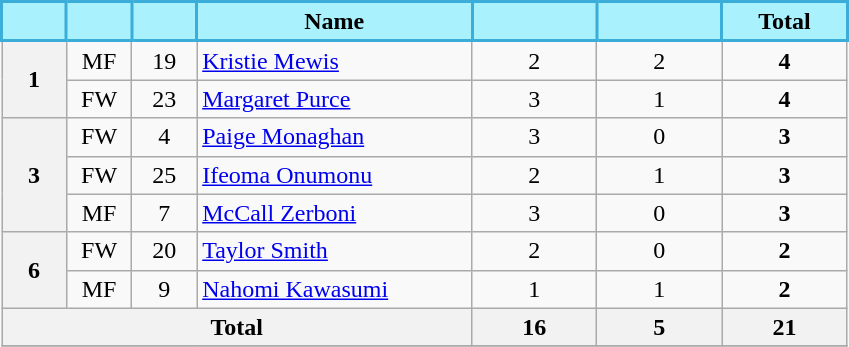<table class="wikitable" style="text-align:center;">
<tr>
<th style="background:#A9F1FD; color:#000; border:2px solid #3aadd9; width:35px;"></th>
<th style="background:#A9F1FD; color:#000; border:2px solid #3aadd9; width:35px;"></th>
<th style="background:#A9F1FD; color:#000; border:2px solid #3aadd9; width:35px;"></th>
<th style="background:#A9F1FD; color:#000; border:2px solid #3aadd9; width:175px;">Name</th>
<th style="background:#A9F1FD; color:#000; border:2px solid #3aadd9; width:75px;"></th>
<th style="background:#A9F1FD; color:#000; border:2px solid #3aadd9; width:75px;"></th>
<th style="background:#A9F1FD; color:#000; border:2px solid #3aadd9; width:75px;">Total</th>
</tr>
<tr>
<th rowspan="2">1</th>
<td>MF</td>
<td>19</td>
<td align="left"> <a href='#'>Kristie Mewis</a></td>
<td>2</td>
<td>2</td>
<td><strong>4</strong></td>
</tr>
<tr>
<td>FW</td>
<td>23</td>
<td align="left"> <a href='#'>Margaret Purce</a></td>
<td>3</td>
<td>1</td>
<td><strong>4</strong></td>
</tr>
<tr>
<th rowspan="3">3</th>
<td>FW</td>
<td>4</td>
<td align="left"> <a href='#'>Paige Monaghan</a></td>
<td>3</td>
<td>0</td>
<td><strong>3</strong></td>
</tr>
<tr>
<td>FW</td>
<td>25</td>
<td align="left"> <a href='#'>Ifeoma Onumonu</a></td>
<td>2</td>
<td>1</td>
<td><strong>3</strong></td>
</tr>
<tr>
<td>MF</td>
<td>7</td>
<td align="left"> <a href='#'>McCall Zerboni</a></td>
<td>3</td>
<td>0</td>
<td><strong>3</strong></td>
</tr>
<tr>
<th rowspan="2">6</th>
<td>FW</td>
<td>20</td>
<td align="left"> <a href='#'>Taylor Smith</a></td>
<td>2</td>
<td>0</td>
<td><strong>2</strong></td>
</tr>
<tr>
<td>MF</td>
<td>9</td>
<td align="left"> <a href='#'>Nahomi Kawasumi</a></td>
<td>1</td>
<td>1</td>
<td><strong>2</strong></td>
</tr>
<tr>
<th colspan="4">Total</th>
<th>16</th>
<th>5</th>
<th>21</th>
</tr>
<tr>
</tr>
</table>
